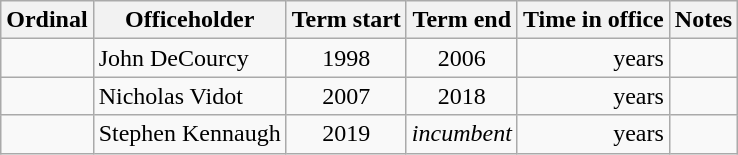<table class="wikitable sortable">
<tr>
<th>Ordinal</th>
<th>Officeholder</th>
<th>Term start</th>
<th>Term end</th>
<th>Time in office</th>
<th>Notes</th>
</tr>
<tr>
<td align=center></td>
<td>John DeCourcy</td>
<td align=center>1998</td>
<td align=center>2006</td>
<td align=right> years</td>
<td></td>
</tr>
<tr>
<td align=center></td>
<td>Nicholas Vidot</td>
<td align=center>2007</td>
<td align=center>2018</td>
<td align=right> years</td>
<td></td>
</tr>
<tr>
<td align=center></td>
<td>Stephen Kennaugh</td>
<td align=center>2019</td>
<td align=center><em>incumbent</em></td>
<td align=right> years</td>
<td></td>
</tr>
</table>
